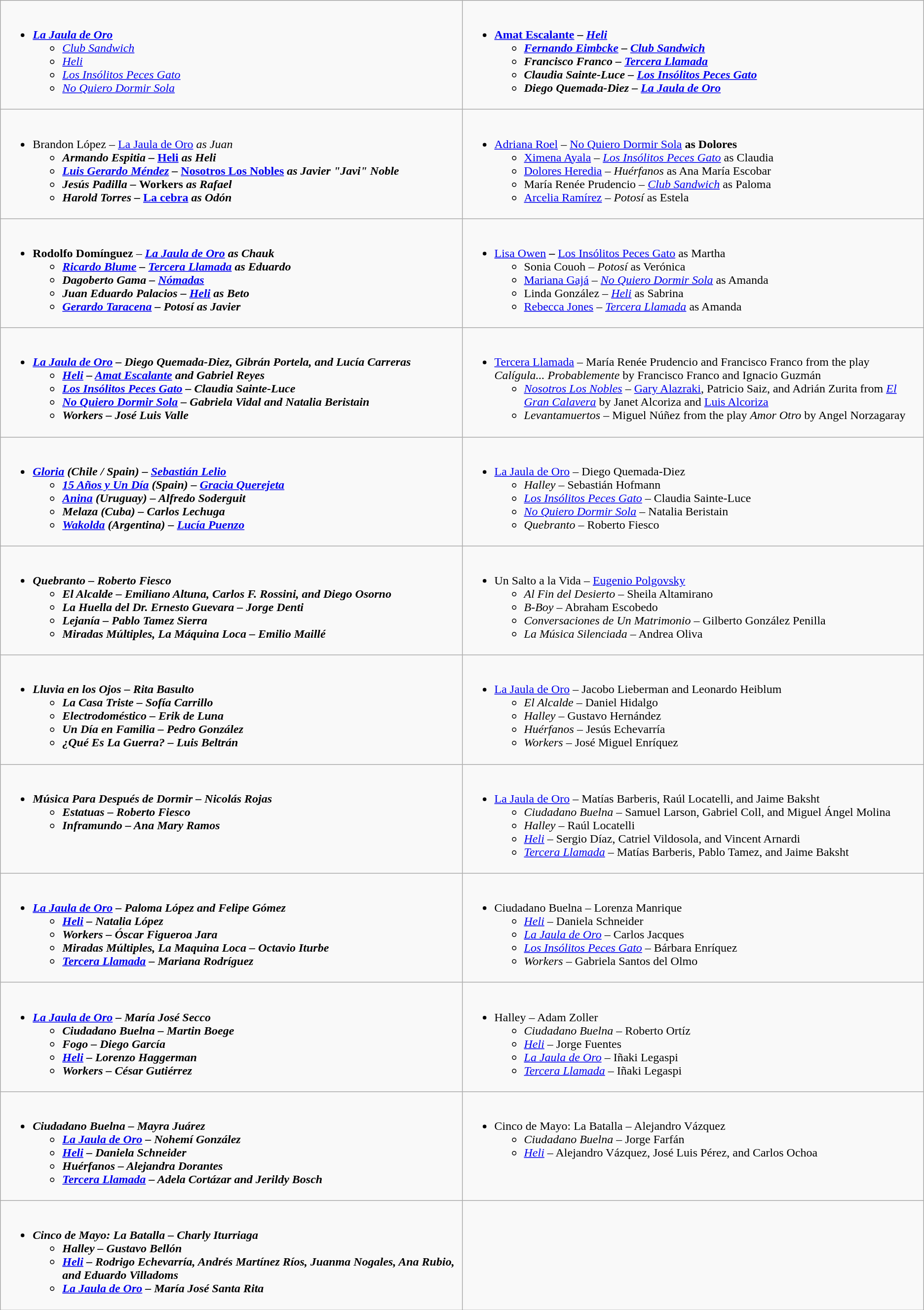<table class=wikitable>
<tr>
<td style="vertical-align:top; width:50%;"><br><ul><li><strong><em><a href='#'>La Jaula de Oro</a></em></strong><ul><li><em><a href='#'>Club Sandwich</a></em></li><li><em><a href='#'>Heli</a></em></li><li><em><a href='#'>Los Insólitos Peces Gato</a></em></li><li><em><a href='#'>No Quiero Dormir Sola</a></em></li></ul></li></ul></td>
<td style="vertical-align:top; width:50%;"><br><ul><li><strong><a href='#'>Amat Escalante</a> – <em><a href='#'>Heli</a><strong><em><ul><li><a href='#'>Fernando Eimbcke</a> – </em><a href='#'>Club Sandwich</a><em></li><li>Francisco Franco – </em><a href='#'>Tercera Llamada</a><em></li><li>Claudia Sainte-Luce – </em><a href='#'>Los Insólitos Peces Gato</a><em></li><li>Diego Quemada-Diez – </em><a href='#'>La Jaula de Oro</a><em></li></ul></li></ul></td>
</tr>
<tr>
<td style="vertical-align:top; width:50%;"><br><ul><li></strong>Brandon López – </em><a href='#'>La Jaula de Oro</a><em> as Juan<strong><ul><li>Armando Espitia – </em><a href='#'>Heli</a><em> as Heli</li><li><a href='#'>Luis Gerardo Méndez</a> – </em><a href='#'>Nosotros Los Nobles</a><em> as Javier "Javi" Noble</li><li>Jesús Padilla – </em>Workers<em> as Rafael</li><li>Harold Torres – </em><a href='#'>La cebra</a><em> as Odón</li></ul></li></ul></td>
<td style="vertical-align:top; width:50%;"><br><ul><li></strong><a href='#'>Adriana Roel</a> – </em><a href='#'>No Quiero Dormir Sola</a></em></strong> <strong>as Dolores</strong><ul><li><a href='#'>Ximena Ayala</a> – <em><a href='#'>Los Insólitos Peces Gato</a></em> as Claudia</li><li><a href='#'>Dolores Heredia</a> – <em>Huérfanos</em> as Ana María Escobar</li><li>María Renée Prudencio – <em><a href='#'>Club Sandwich</a></em> as Paloma</li><li><a href='#'>Arcelia Ramírez</a> – <em>Potosí</em> as Estela</li></ul></li></ul></td>
</tr>
<tr>
<td style="vertical-align:top; width:50%;"><br><ul><li><strong>Rodolfo Domínguez</strong> – <strong><em><a href='#'>La Jaula de Oro</a><em> as Chauk<strong><ul><li><a href='#'>Ricardo Blume</a> – </em><a href='#'>Tercera Llamada</a><em> as Eduardo</li><li>Dagoberto Gama –  </em><a href='#'>Nómadas</a><em></li><li>Juan Eduardo Palacios – </em><a href='#'>Heli</a><em> as Beto</li><li><a href='#'>Gerardo Taracena</a> – </em>Potosí<em> as Javier</li></ul></li></ul></td>
<td style="vertical-align:top; width:50%;"><br><ul><li></strong><a href='#'>Lisa Owen</a><strong> – </em></strong><a href='#'>Los Insólitos Peces Gato</a></em> as Martha</strong><ul><li>Sonia Couoh – <em>Potosí</em> as Verónica</li><li><a href='#'>Mariana Gajá</a> – <em><a href='#'>No Quiero Dormir Sola</a></em> as Amanda</li><li>Linda González – <em><a href='#'>Heli</a></em> as Sabrina</li><li><a href='#'>Rebecca Jones</a> – <em><a href='#'>Tercera Llamada</a></em> as Amanda</li></ul></li></ul></td>
</tr>
<tr>
<td style="vertical-align:top; width:50%;"><br><ul><li><strong><em><a href='#'>La Jaula de Oro</a><em> – Diego Quemada-Diez, Gibrán Portela, and Lucía Carreras<strong><ul><li></em><a href='#'>Heli</a><em> – <a href='#'>Amat Escalante</a> and Gabriel Reyes</li><li></em><a href='#'>Los Insólitos Peces Gato</a><em> – Claudia Sainte-Luce</li><li></em><a href='#'>No Quiero Dormir Sola</a><em> – Gabriela Vidal and Natalia Beristain</li><li></em>Workers<em> – José Luis Valle</li></ul></li></ul></td>
<td style="vertical-align:top; width:50%;"><br><ul><li></em></strong><a href='#'>Tercera Llamada</a></em> – María Renée Prudencio and Francisco Franco from the play <em>Calígula... Probablemente</em> by Francisco Franco and Ignacio Guzmán</strong><ul><li><em><a href='#'>Nosotros Los Nobles</a></em> – <a href='#'>Gary Alazraki</a>, Patricio Saiz, and Adrián Zurita from <em><a href='#'>El Gran Calavera</a></em> by Janet Alcoriza and <a href='#'>Luis Alcoriza</a></li><li><em>Levantamuertos</em> – Miguel Núñez from the play <em>Amor Otro</em> by Angel Norzagaray</li></ul></li></ul></td>
</tr>
<tr>
<td style="vertical-align:top; width:50%;"><br><ul><li><strong><em><a href='#'>Gloria</a><em> (Chile / Spain) – <a href='#'>Sebastián Lelio</a><strong><ul><li></em><a href='#'>15 Años y Un Día</a><em> (Spain) – <a href='#'>Gracia Querejeta</a></li><li></em><a href='#'>Anina</a><em> (Uruguay) – Alfredo Soderguit</li><li></em>Melaza<em> (Cuba) – Carlos Lechuga</li><li></em><a href='#'>Wakolda</a><em> (Argentina) – <a href='#'>Lucía Puenzo</a></li></ul></li></ul></td>
<td style="vertical-align:top; width:50%;"><br><ul><li></em></strong><a href='#'>La Jaula de Oro</a></em> – Diego Quemada-Diez</strong><ul><li><em>Halley</em> – Sebastián Hofmann</li><li><em><a href='#'>Los Insólitos Peces Gato</a></em> – Claudia Sainte-Luce</li><li><em><a href='#'>No Quiero Dormir Sola</a></em> – Natalia Beristain</li><li><em>Quebranto</em> – Roberto Fiesco</li></ul></li></ul></td>
</tr>
<tr>
<td valign="top"><br><ul><li><strong><em>Quebranto<em> – Roberto Fiesco<strong><ul><li></em>El Alcalde<em> – Emiliano Altuna, Carlos F. Rossini, and Diego Osorno</li><li></em>La Huella del Dr. Ernesto Guevara<em> – Jorge Denti</li><li></em>Lejanía<em> – Pablo Tamez Sierra</li><li></em>Miradas Múltiples, La Máquina Loca<em> – Emilio Maillé</li></ul></li></ul></td>
<td valign="top"><br><ul><li></em></strong>Un Salto a la Vida</em> – <a href='#'>Eugenio Polgovsky</a></strong><ul><li><em>Al Fin del Desierto</em> – Sheila Altamirano</li><li><em>B-Boy</em> – Abraham Escobedo</li><li><em>Conversaciones de Un Matrimonio</em> – Gilberto González Penilla</li><li><em>La Música Silenciada</em> – Andrea Oliva</li></ul></li></ul></td>
</tr>
<tr>
<td valign="top"><br><ul><li><strong><em>Lluvia en los Ojos<em> – Rita Basulto<strong><ul><li></em>La Casa Triste<em> – Sofía Carrillo</li><li></em>Electrodoméstico<em> – Erik de Luna</li><li></em>Un Día en Familia<em> – Pedro González</li><li></em>¿Qué Es La Guerra?<em> – Luis Beltrán</li></ul></li></ul></td>
<td valign="top"><br><ul><li></em></strong><a href='#'>La Jaula de Oro</a></em> – Jacobo Lieberman and Leonardo Heiblum</strong><ul><li><em>El Alcalde</em> – Daniel Hidalgo</li><li><em>Halley</em> – Gustavo Hernández</li><li><em>Huérfanos</em> – Jesús Echevarría</li><li><em>Workers</em> – José Miguel Enríquez</li></ul></li></ul></td>
</tr>
<tr>
<td valign="top"><br><ul><li><strong><em>Música Para Después de Dormir<em> – Nicolás Rojas<strong><ul><li></em>Estatuas<em> – Roberto Fiesco</li><li></em>Inframundo<em> – Ana Mary Ramos</li></ul></li></ul></td>
<td valign="top"><br><ul><li></em></strong><a href='#'>La Jaula de Oro</a></em> – Matías Barberis, Raúl Locatelli, and Jaime Baksht</strong><ul><li><em>Ciudadano Buelna</em> – Samuel Larson, Gabriel Coll, and Miguel Ángel Molina</li><li><em>Halley</em> – Raúl Locatelli</li><li><em><a href='#'>Heli</a></em> – Sergio Díaz, Catriel Vildosola, and Vincent Arnardi</li><li><em><a href='#'>Tercera Llamada</a></em> – Matías Barberis, Pablo Tamez, and Jaime Baksht</li></ul></li></ul></td>
</tr>
<tr>
<td valign="top"><br><ul><li><strong><em><a href='#'>La Jaula de Oro</a><em> – Paloma López and Felipe Gómez<strong><ul><li></em><a href='#'>Heli</a><em> – Natalia López</li><li></em>Workers<em> – Óscar Figueroa Jara</li><li></em>Miradas Múltiples, La Maquina Loca<em> – Octavio Iturbe</li><li></em><a href='#'>Tercera Llamada</a><em> – Mariana Rodríguez</li></ul></li></ul></td>
<td valign="top"><br><ul><li></em></strong>Ciudadano Buelna</em> – Lorenza Manrique</strong><ul><li><em><a href='#'>Heli</a></em> – Daniela Schneider</li><li><em><a href='#'>La Jaula de Oro</a></em> – Carlos Jacques</li><li><em><a href='#'>Los Insólitos Peces Gato</a></em> – Bárbara Enríquez</li><li><em>Workers</em> – Gabriela Santos del Olmo</li></ul></li></ul></td>
</tr>
<tr>
<td valign="top"><br><ul><li><strong><em><a href='#'>La Jaula de Oro</a><em> – María José Secco<strong><ul><li></em>Ciudadano Buelna<em> – Martin Boege</li><li></em>Fogo<em> – Diego García</li><li></em><a href='#'>Heli</a><em> – Lorenzo Haggerman</li><li></em>Workers<em> – César Gutiérrez</li></ul></li></ul></td>
<td valign="top"><br><ul><li></em></strong>Halley</em> – Adam Zoller</strong><ul><li><em>Ciudadano Buelna</em> – Roberto Ortíz</li><li><em><a href='#'>Heli</a></em> – Jorge Fuentes</li><li><em><a href='#'>La Jaula de Oro</a></em> – Iñaki Legaspi</li><li><em><a href='#'>Tercera Llamada</a></em> – Iñaki Legaspi</li></ul></li></ul></td>
</tr>
<tr>
<td valign="top"><br><ul><li><strong><em>Ciudadano Buelna<em> – Mayra Juárez<strong><ul><li></em><a href='#'>La Jaula de Oro</a><em> – Nohemí González</li><li></em><a href='#'>Heli</a><em> – Daniela Schneider</li><li></em>Huérfanos<em> – Alejandra Dorantes</li><li></em><a href='#'>Tercera Llamada</a><em> – Adela Cortázar and Jerildy Bosch</li></ul></li></ul></td>
<td valign="top"><br><ul><li></em></strong>Cinco de Mayo: La Batalla</em> – Alejandro Vázquez</strong><ul><li><em>Ciudadano Buelna</em> – Jorge Farfán</li><li><em><a href='#'>Heli</a></em> – Alejandro Vázquez, José Luis Pérez, and Carlos Ochoa</li></ul></li></ul></td>
</tr>
<tr>
<td valign="top"><br><ul><li><strong><em>Cinco de Mayo: La Batalla<em> – Charly Iturriaga<strong><ul><li></em>Halley<em> – Gustavo Bellón</li><li></em><a href='#'>Heli</a><em> – Rodrigo Echevarría, Andrés Martínez Ríos, Juanma Nogales, Ana Rubio, and Eduardo Villadoms</li><li></em><a href='#'>La Jaula de Oro</a><em> – María José Santa Rita</li></ul></li></ul></td>
</tr>
</table>
